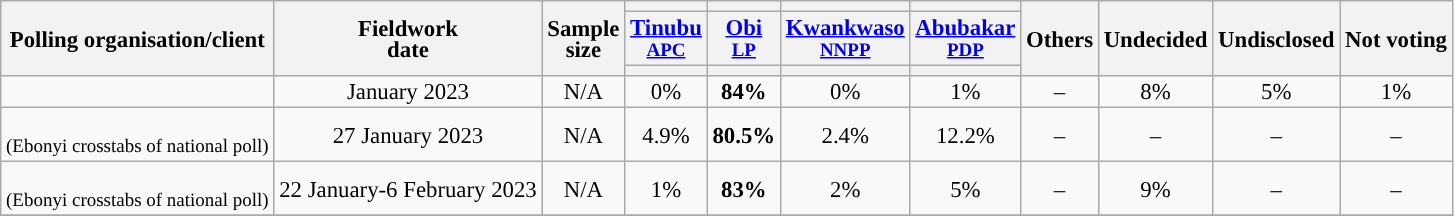<table class="wikitable" style="text-align:center;font-size:95%;line-height:14px;">
<tr>
<th rowspan="3">Polling organisation/client</th>
<th rowspan="3">Fieldwork<br>date</th>
<th rowspan="3">Sample<br>size</th>
<th></th>
<th></th>
<th></th>
<th></th>
<th rowspan="3">Others</th>
<th rowspan="3">Undecided</th>
<th rowspan="3">Undisclosed</th>
<th rowspan="3">Not voting</th>
</tr>
<tr>
<th><a href='#'>Tinubu</a><br><small><a href='#'>APC</a></small></th>
<th><a href='#'>Obi</a><br><small><a href='#'>LP</a></small></th>
<th><a href='#'>Kwankwaso</a><br><small><a href='#'>NNPP</a></small></th>
<th><a href='#'>Abubakar</a><br><small><a href='#'>PDP</a></small></th>
</tr>
<tr>
<th style="background:"></th>
<th style="background:"></th>
<th style="background:"></th>
<th style="background:"></th>
</tr>
<tr>
<td></td>
<td>January 2023</td>
<td>N/A</td>
<td>0%</td>
<td><strong>84%</strong></td>
<td>0%</td>
<td>1%</td>
<td>–</td>
<td>8%</td>
<td>5%</td>
<td>1%</td>
</tr>
<tr>
<td><br><small>(Ebonyi crosstabs of national poll)</small></td>
<td>27 January 2023</td>
<td>N/A</td>
<td>4.9%</td>
<td><strong>80.5%</strong></td>
<td>2.4%</td>
<td>12.2%</td>
<td>–</td>
<td>–</td>
<td>–</td>
<td>–</td>
</tr>
<tr>
<td><br><small>(Ebonyi crosstabs of national poll)</small></td>
<td>22 January-6 February 2023</td>
<td>N/A</td>
<td>1%</td>
<td><strong>83%</strong></td>
<td>2%</td>
<td>5%</td>
<td>–</td>
<td>9%</td>
<td>–</td>
<td>–</td>
</tr>
<tr>
</tr>
</table>
